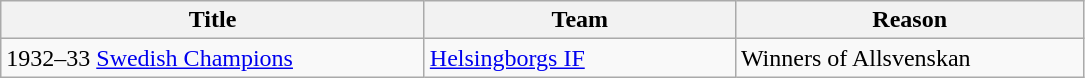<table class="wikitable" style="text-align: left;">
<tr>
<th style="width: 275px;">Title</th>
<th style="width: 200px;">Team</th>
<th style="width: 225px;">Reason</th>
</tr>
<tr>
<td>1932–33 <a href='#'>Swedish Champions</a></td>
<td><a href='#'>Helsingborgs IF</a></td>
<td>Winners of Allsvenskan</td>
</tr>
</table>
